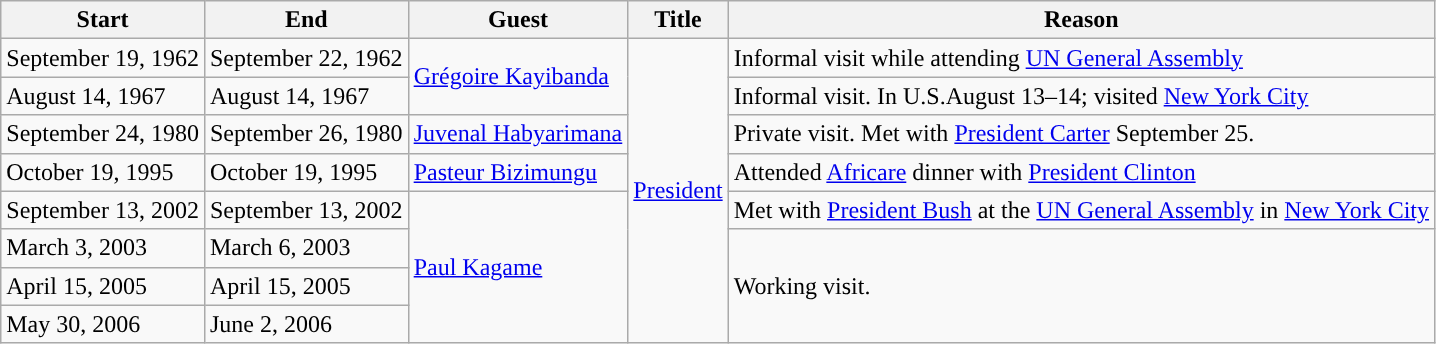<table class="wikitable sortable">
<tr>
<th>Start</th>
<th>End</th>
<th>Guest</th>
<th>Title</th>
<th>Reason</th>
</tr>
<tr>
<td>September 19, 1962</td>
<td>September 22, 1962</td>
<td rowspan=2><a href='#'>Grégoire Kayibanda</a></td>
<td rowspan=8><a href='#'>President</a></td>
<td>Informal visit while attending <a href='#'>UN General Assembly</a></td>
</tr>
<tr>
<td>August 14, 1967</td>
<td>August 14, 1967</td>
<td>Informal visit. In U.S.August 13–14; visited <a href='#'>New York City</a></td>
</tr>
<tr>
<td>September 24, 1980</td>
<td>September 26, 1980</td>
<td><a href='#'>Juvenal Habyarimana</a></td>
<td>Private visit. Met with <a href='#'>President Carter</a> September 25.</td>
</tr>
<tr>
<td>October 19, 1995</td>
<td>October 19, 1995</td>
<td><a href='#'>Pasteur Bizimungu</a></td>
<td>Attended <a href='#'>Africare</a> dinner with <a href='#'>President Clinton</a></td>
</tr>
<tr>
<td>September 13, 2002</td>
<td>September 13, 2002</td>
<td rowspan=4><a href='#'>Paul Kagame</a></td>
<td>Met with <a href='#'>President Bush</a> at the <a href='#'>UN General Assembly</a> in <a href='#'>New York City</a></td>
</tr>
<tr>
<td>March 3, 2003</td>
<td>March 6, 2003</td>
<td rowspan=3>Working visit.</td>
</tr>
<tr>
<td>April 15, 2005</td>
<td>April 15, 2005</td>
</tr>
<tr>
<td>May 30, 2006</td>
<td>June 2, 2006</td>
</tr>
</table>
